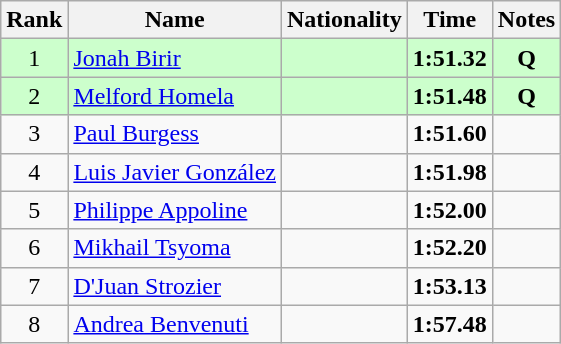<table class="wikitable sortable" style="text-align:center">
<tr>
<th>Rank</th>
<th>Name</th>
<th>Nationality</th>
<th>Time</th>
<th>Notes</th>
</tr>
<tr bgcolor=ccffcc>
<td>1</td>
<td align=left><a href='#'>Jonah Birir</a></td>
<td align=left></td>
<td><strong>1:51.32</strong></td>
<td><strong>Q</strong></td>
</tr>
<tr bgcolor=ccffcc>
<td>2</td>
<td align=left><a href='#'>Melford Homela</a></td>
<td align=left></td>
<td><strong>1:51.48</strong></td>
<td><strong>Q</strong></td>
</tr>
<tr>
<td>3</td>
<td align=left><a href='#'>Paul Burgess</a></td>
<td align=left></td>
<td><strong>1:51.60</strong></td>
<td></td>
</tr>
<tr>
<td>4</td>
<td align=left><a href='#'>Luis Javier González</a></td>
<td align=left></td>
<td><strong>1:51.98</strong></td>
<td></td>
</tr>
<tr>
<td>5</td>
<td align=left><a href='#'>Philippe Appoline</a></td>
<td align=left></td>
<td><strong>1:52.00</strong></td>
<td></td>
</tr>
<tr>
<td>6</td>
<td align=left><a href='#'>Mikhail Tsyoma</a></td>
<td align=left></td>
<td><strong>1:52.20</strong></td>
<td></td>
</tr>
<tr>
<td>7</td>
<td align=left><a href='#'>D'Juan Strozier</a></td>
<td align=left></td>
<td><strong>1:53.13</strong></td>
<td></td>
</tr>
<tr>
<td>8</td>
<td align=left><a href='#'>Andrea Benvenuti</a></td>
<td align=left></td>
<td><strong>1:57.48</strong></td>
<td></td>
</tr>
</table>
